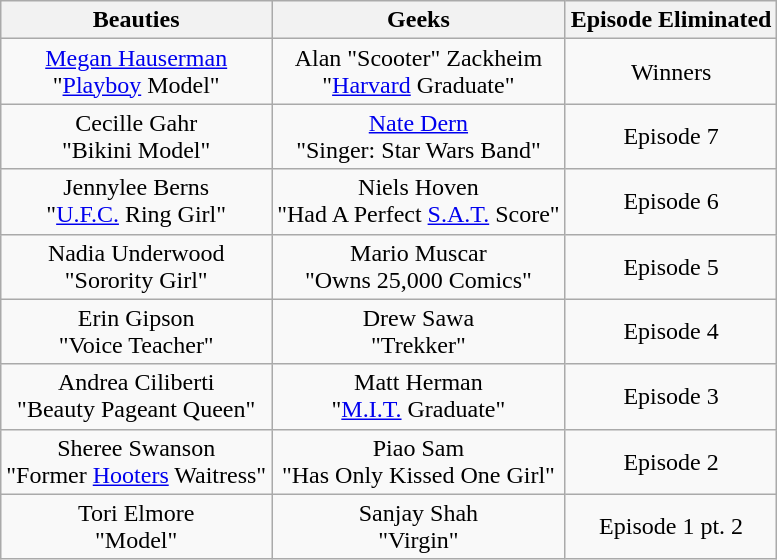<table class="wikitable" style="text-align: center">
<tr>
<th>Beauties</th>
<th>Geeks</th>
<th>Episode Eliminated</th>
</tr>
<tr>
<td><a href='#'>Megan Hauserman</a> <br> "<a href='#'>Playboy</a> Model"</td>
<td>Alan "Scooter" Zackheim<br> "<a href='#'>Harvard</a> Graduate"</td>
<td>Winners</td>
</tr>
<tr>
<td>Cecille Gahr<br> "Bikini Model"</td>
<td><a href='#'>Nate Dern</a> <br> "Singer: Star Wars Band"</td>
<td>Episode 7</td>
</tr>
<tr>
<td>Jennylee Berns<br> "<a href='#'>U.F.C.</a> Ring Girl"</td>
<td>Niels Hoven<br> "Had A Perfect <a href='#'>S.A.T.</a> Score"</td>
<td>Episode 6</td>
</tr>
<tr>
<td>Nadia Underwood<br> "Sorority Girl"</td>
<td>Mario Muscar<br> "Owns 25,000 Comics"</td>
<td>Episode 5</td>
</tr>
<tr>
<td>Erin Gipson <br> "Voice Teacher"</td>
<td>Drew Sawa<br> "Trekker"</td>
<td>Episode 4</td>
</tr>
<tr>
<td>Andrea Ciliberti <br> "Beauty Pageant Queen"</td>
<td>Matt Herman<br> "<a href='#'>M.I.T.</a> Graduate"</td>
<td>Episode 3</td>
</tr>
<tr>
<td>Sheree Swanson<br> "Former <a href='#'>Hooters</a> Waitress"</td>
<td>Piao Sam<br> "Has Only Kissed One Girl"</td>
<td>Episode 2</td>
</tr>
<tr>
<td>Tori Elmore<br> "Model"</td>
<td>Sanjay Shah<br> "Virgin"</td>
<td>Episode 1 pt. 2</td>
</tr>
</table>
